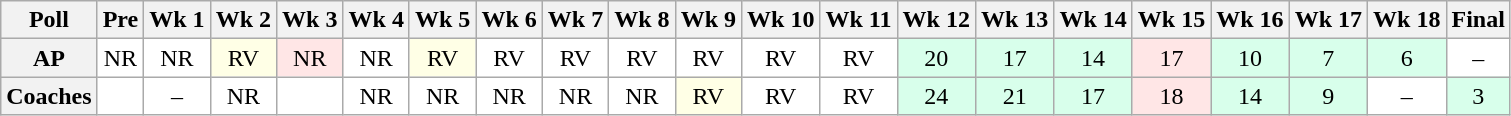<table class="wikitable" style="white-space:nowrap;">
<tr>
<th>Poll</th>
<th>Pre</th>
<th>Wk 1</th>
<th>Wk 2</th>
<th>Wk 3</th>
<th>Wk 4</th>
<th>Wk 5</th>
<th>Wk 6</th>
<th>Wk 7</th>
<th>Wk 8</th>
<th>Wk 9</th>
<th>Wk 10</th>
<th>Wk 11</th>
<th>Wk 12</th>
<th>Wk 13</th>
<th>Wk 14</th>
<th>Wk 15</th>
<th>Wk 16</th>
<th>Wk 17</th>
<th>Wk 18</th>
<th>Final</th>
</tr>
<tr style="text-align:center;">
<th>AP</th>
<td style="background:#FFF;">NR</td>
<td style="background:#FFF;">NR</td>
<td style="background:#ffffe6;">RV</td>
<td style="background:#ffe6e6;">NR</td>
<td style="background:#FFF;">NR</td>
<td style="background:#ffffe6;">RV</td>
<td style="background:#FFF;">RV</td>
<td style="background:#FFF;">RV</td>
<td style="background:#FFF;">RV</td>
<td style="background:#FFF;">RV</td>
<td style="background:#FFF;">RV</td>
<td style="background:#FFF;">RV</td>
<td style="background:#d8ffeb;">20</td>
<td style="background:#d8ffeb;">17</td>
<td style="background:#d8ffeb;">14</td>
<td style="background:#ffe6e6">17</td>
<td style="background:#d8ffeb;">10</td>
<td style="background:#d8ffeb;">7</td>
<td style="background:#d8ffeb;">6</td>
<td style="background:#FFF;">–</td>
</tr>
<tr style="text-align:center;">
<th>Coaches</th>
<td style="background:#FFF;"></td>
<td style="background:#FFF;">–</td>
<td style="background:#FFF;">NR</td>
<td style="background:#FFF;"></td>
<td style="background:#FFF;">NR</td>
<td style="background:#FFF;">NR</td>
<td style="background:#FFF;">NR</td>
<td style="background:#FFF;">NR</td>
<td style="background:#FFF;">NR</td>
<td style="background:#ffffe6">RV</td>
<td style="background:#FFF;">RV</td>
<td style="background:#FFF;">RV</td>
<td style="background:#d8ffeb;">24</td>
<td style="background:#d8ffeb;">21</td>
<td style="background:#d8ffeb;">17</td>
<td style="background:#ffe6e6;">18</td>
<td style="background:#d8ffeb;">14</td>
<td style="background:#d8ffeb;">9</td>
<td style="background:#FFF;">–</td>
<td style="background:#d8ffeb;">3</td>
</tr>
</table>
